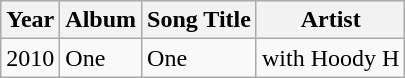<table class="wikitable">
<tr>
<th>Year</th>
<th>Album</th>
<th>Song Title</th>
<th>Artist</th>
</tr>
<tr>
<td>2010</td>
<td>One</td>
<td>One</td>
<td>with Hoody H</td>
</tr>
</table>
